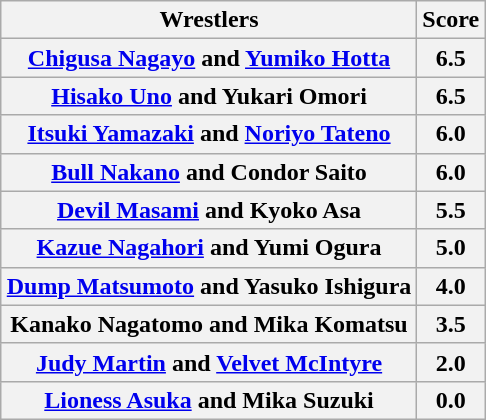<table class="wikitable" style="margin: 1em auto 1em auto">
<tr>
<th>Wrestlers</th>
<th>Score</th>
</tr>
<tr>
<th><a href='#'>Chigusa Nagayo</a> and <a href='#'>Yumiko Hotta</a></th>
<th>  6.5  </th>
</tr>
<tr>
<th><a href='#'>Hisako Uno</a> and Yukari Omori</th>
<th>6.5</th>
</tr>
<tr>
<th><a href='#'>Itsuki Yamazaki</a> and <a href='#'>Noriyo Tateno</a><br></th>
<th>6.0</th>
</tr>
<tr>
<th><a href='#'>Bull Nakano</a> and Condor Saito<br></th>
<th>6.0</th>
</tr>
<tr>
<th><a href='#'>Devil Masami</a> and Kyoko Asa</th>
<th>5.5</th>
</tr>
<tr>
<th><a href='#'>Kazue Nagahori</a> and Yumi Ogura<br></th>
<th>5.0</th>
</tr>
<tr>
<th><a href='#'>Dump Matsumoto</a> and Yasuko Ishigura</th>
<th>4.0</th>
</tr>
<tr>
<th>Kanako Nagatomo and Mika Komatsu<br></th>
<th>3.5</th>
</tr>
<tr>
<th><a href='#'>Judy Martin</a> and <a href='#'>Velvet McIntyre</a></th>
<th>2.0</th>
</tr>
<tr>
<th><a href='#'>Lioness Asuka</a> and Mika Suzuki</th>
<th>0.0</th>
</tr>
</table>
